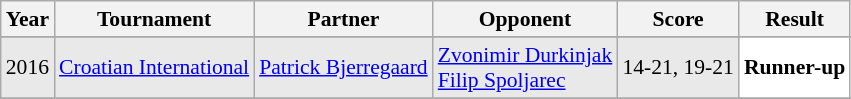<table class="sortable wikitable" style="font-size: 90%;">
<tr>
<th>Year</th>
<th>Tournament</th>
<th>Partner</th>
<th>Opponent</th>
<th>Score</th>
<th>Result</th>
</tr>
<tr>
</tr>
<tr style="background:#E9E9E9">
<td align="center">2016</td>
<td align="left"><a href='#'>Croatian International</a></td>
<td align="left"> <a href='#'>Patrick Bjerregaard</a></td>
<td align="left"> <a href='#'>Zvonimir Durkinjak</a><br> <a href='#'>Filip Spoljarec</a></td>
<td align="left">14-21, 19-21</td>
<td style="text-align:left; background:white"> <strong>Runner-up</strong></td>
</tr>
<tr>
</tr>
</table>
